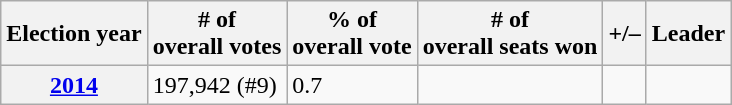<table class=wikitable>
<tr>
<th>Election year</th>
<th># of<br>overall votes</th>
<th>% of<br>overall vote</th>
<th># of<br>overall seats won</th>
<th>+/–</th>
<th>Leader</th>
</tr>
<tr>
<th><a href='#'>2014</a></th>
<td>197,942 (#9)</td>
<td>0.7</td>
<td></td>
<td></td>
<td></td>
</tr>
</table>
